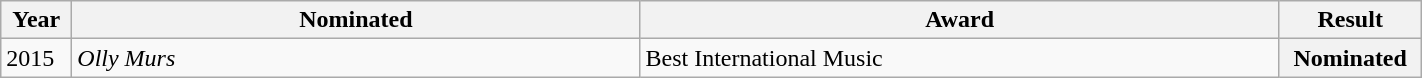<table class="wikitable" style="width:75%;">
<tr>
<th width=5%>Year</th>
<th style="width:40%;">Nominated</th>
<th style="width:45%;">Award</th>
<th style="width:10%;">Result</th>
</tr>
<tr>
<td>2015</td>
<td><em>Olly Murs</em></td>
<td>Best International Music</td>
<th style="width:40%;">Nominated</th>
</tr>
</table>
